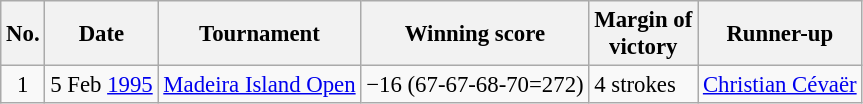<table class="wikitable" style="font-size:95%;">
<tr>
<th>No.</th>
<th>Date</th>
<th>Tournament</th>
<th>Winning score</th>
<th>Margin of<br>victory</th>
<th>Runner-up</th>
</tr>
<tr>
<td align=center>1</td>
<td align=right>5 Feb <a href='#'>1995</a></td>
<td><a href='#'>Madeira Island Open</a></td>
<td>−16 (67-67-68-70=272)</td>
<td>4 strokes</td>
<td> <a href='#'>Christian Cévaër</a></td>
</tr>
</table>
